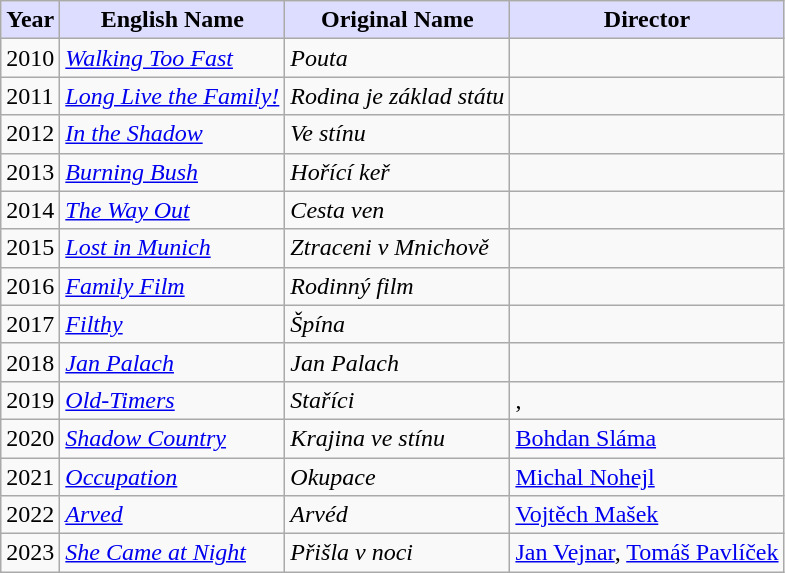<table class="wikitable sortable">
<tr>
<th style="background:#DDDDFF;">Year</th>
<th style="background:#DDDDFF;">English Name</th>
<th style="background:#DDDDFF;">Original Name</th>
<th style="background:#DDDDFF;">Director</th>
</tr>
<tr>
<td>2010</td>
<td><em><a href='#'>Walking Too Fast</a></em></td>
<td><em>Pouta</em></td>
<td></td>
</tr>
<tr>
<td>2011</td>
<td><em><a href='#'>Long Live the Family!</a></em></td>
<td><em>Rodina je základ státu</em></td>
<td></td>
</tr>
<tr>
<td>2012</td>
<td><em><a href='#'>In the Shadow</a></em></td>
<td><em>Ve stínu</em></td>
<td></td>
</tr>
<tr>
<td>2013</td>
<td><em><a href='#'>Burning Bush</a></em></td>
<td><em>Hořící keř</em></td>
<td></td>
</tr>
<tr>
<td>2014</td>
<td><em><a href='#'>The Way Out</a></em></td>
<td><em>Cesta ven</em></td>
<td></td>
</tr>
<tr>
<td>2015</td>
<td><em><a href='#'>Lost in Munich</a></em></td>
<td><em>Ztraceni v Mnichově</em></td>
<td></td>
</tr>
<tr>
<td>2016</td>
<td><em><a href='#'>Family Film</a></em></td>
<td><em>Rodinný film</em></td>
<td></td>
</tr>
<tr>
<td>2017</td>
<td><em><a href='#'>Filthy</a></em></td>
<td><em>Špína</em></td>
<td></td>
</tr>
<tr>
<td>2018</td>
<td><em><a href='#'>Jan Palach</a></em></td>
<td><em>Jan Palach</em></td>
<td></td>
</tr>
<tr>
<td>2019</td>
<td><em><a href='#'>Old-Timers</a></em></td>
<td><em>Staříci</em></td>
<td>, </td>
</tr>
<tr>
<td>2020</td>
<td><em><a href='#'>Shadow Country</a></em></td>
<td><em>Krajina ve stínu</em></td>
<td><a href='#'>Bohdan Sláma</a></td>
</tr>
<tr>
<td>2021</td>
<td><em><a href='#'>Occupation</a></em></td>
<td><em>Okupace</em></td>
<td><a href='#'>Michal Nohejl</a></td>
</tr>
<tr>
<td>2022</td>
<td><em><a href='#'>Arved</a></em></td>
<td><em>Arvéd</em></td>
<td><a href='#'>Vojtěch Mašek</a></td>
</tr>
<tr>
<td>2023</td>
<td><em><a href='#'>She Came at Night</a></em></td>
<td><em>Přišla v noci</em></td>
<td><a href='#'>Jan Vejnar</a>, <a href='#'>Tomáš Pavlíček</a></td>
</tr>
</table>
